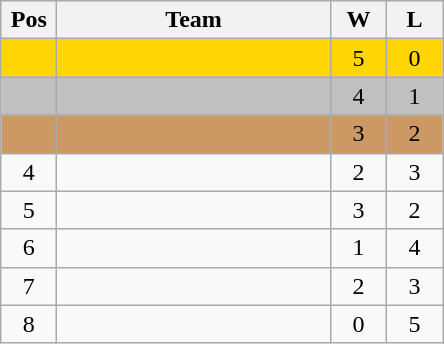<table class="wikitable gauche" style="text-align:center">
<tr bgcolor="e5e5e5">
<th width="30">Pos</th>
<th width="175">Team</th>
<th width="30">W</th>
<th width="30">L</th>
</tr>
<tr bgcolor=#FFD604>
<td></td>
<td align=left></td>
<td>5</td>
<td>0</td>
</tr>
<tr bgcolor=#C0C0C0>
<td></td>
<td align=left></td>
<td>4</td>
<td>1</td>
</tr>
<tr bgcolor=#CC9965>
<td></td>
<td align=left></td>
<td>3</td>
<td>2</td>
</tr>
<tr>
<td>4</td>
<td align=left></td>
<td>2</td>
<td>3</td>
</tr>
<tr>
<td>5</td>
<td align=left></td>
<td>3</td>
<td>2</td>
</tr>
<tr>
<td>6</td>
<td align=left></td>
<td>1</td>
<td>4</td>
</tr>
<tr>
<td>7</td>
<td align=left></td>
<td>2</td>
<td>3</td>
</tr>
<tr>
<td>8</td>
<td align=left></td>
<td>0</td>
<td>5</td>
</tr>
</table>
